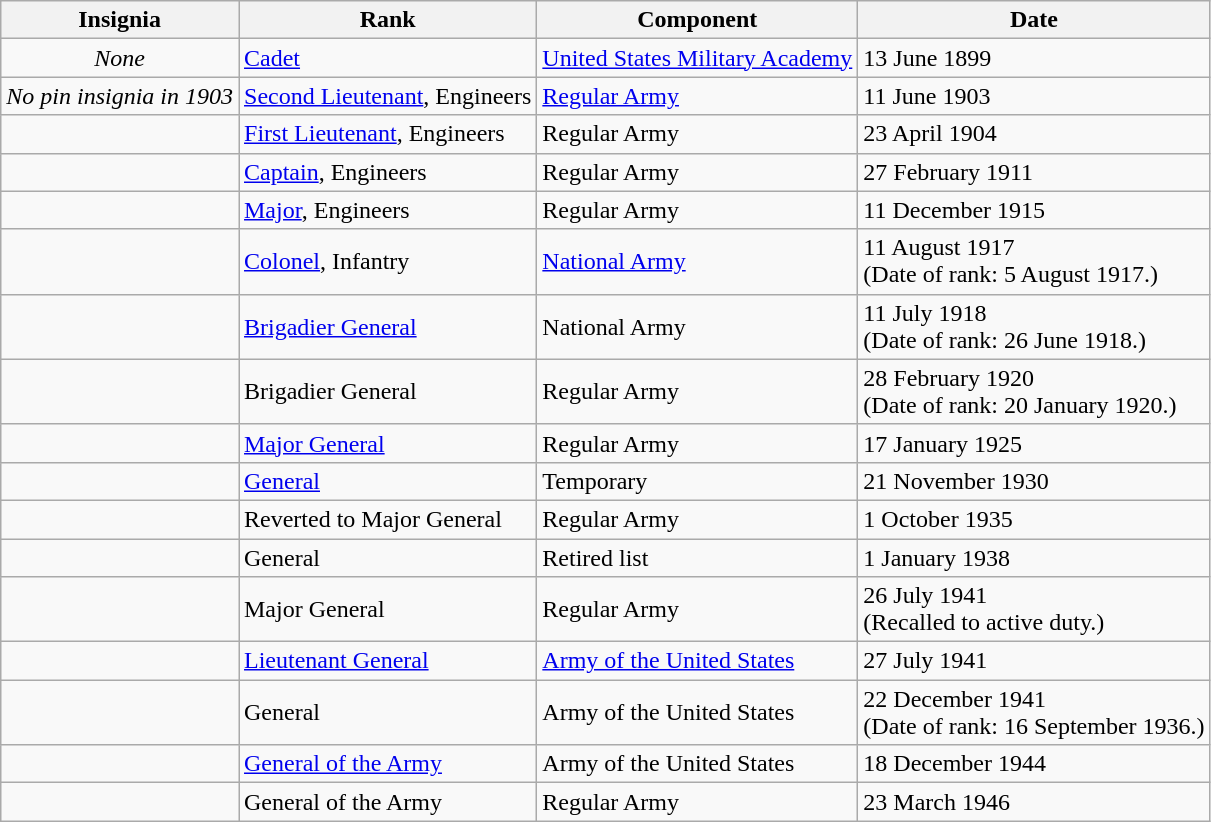<table class="wikitable">
<tr>
<th>Insignia</th>
<th>Rank</th>
<th>Component</th>
<th>Date</th>
</tr>
<tr>
<td align="center"><em>None</em></td>
<td><a href='#'>Cadet</a></td>
<td><a href='#'>United States Military Academy</a></td>
<td>13 June 1899</td>
</tr>
<tr>
<td align="center"><em>No pin insignia in 1903</em></td>
<td><a href='#'>Second Lieutenant</a>, Engineers</td>
<td><a href='#'>Regular Army</a></td>
<td>11 June 1903</td>
</tr>
<tr>
<td align="center"></td>
<td><a href='#'>First Lieutenant</a>, Engineers</td>
<td>Regular Army</td>
<td>23 April 1904</td>
</tr>
<tr>
<td align="center"></td>
<td><a href='#'>Captain</a>, Engineers</td>
<td>Regular Army</td>
<td>27 February 1911</td>
</tr>
<tr>
<td align="center"></td>
<td><a href='#'>Major</a>, Engineers</td>
<td>Regular Army</td>
<td>11 December 1915</td>
</tr>
<tr>
<td align="center"></td>
<td><a href='#'>Colonel</a>, Infantry</td>
<td><a href='#'>National Army</a></td>
<td>11 August 1917<br>(Date of rank: 5 August 1917.)</td>
</tr>
<tr>
<td align="center"></td>
<td><a href='#'>Brigadier General</a></td>
<td>National Army</td>
<td>11 July 1918<br>(Date of rank: 26 June 1918.)</td>
</tr>
<tr>
<td align="center"></td>
<td>Brigadier General</td>
<td>Regular Army</td>
<td>28 February 1920<br>(Date of rank: 20 January 1920.)</td>
</tr>
<tr>
<td align="center"></td>
<td><a href='#'>Major General</a></td>
<td>Regular Army</td>
<td>17 January 1925</td>
</tr>
<tr>
<td align="center"></td>
<td><a href='#'>General</a></td>
<td>Temporary</td>
<td>21 November 1930</td>
</tr>
<tr>
<td align="center"></td>
<td>Reverted to Major General</td>
<td>Regular Army</td>
<td>1 October 1935</td>
</tr>
<tr>
<td align="center"></td>
<td>General</td>
<td>Retired list</td>
<td>1 January 1938</td>
</tr>
<tr>
<td align="center"></td>
<td>Major General</td>
<td>Regular Army</td>
<td>26 July 1941<br>(Recalled to active duty.)</td>
</tr>
<tr>
<td align="center"></td>
<td><a href='#'>Lieutenant General</a></td>
<td><a href='#'>Army of the United States</a></td>
<td>27 July 1941</td>
</tr>
<tr>
<td align="center"></td>
<td>General</td>
<td>Army of the United States</td>
<td>22 December 1941<br>(Date of rank: 16 September 1936.)</td>
</tr>
<tr>
<td align="center"></td>
<td><a href='#'>General of the Army</a></td>
<td>Army of the United States</td>
<td>18 December 1944</td>
</tr>
<tr>
<td align="center"></td>
<td>General of the Army</td>
<td>Regular Army</td>
<td>23 March 1946</td>
</tr>
</table>
